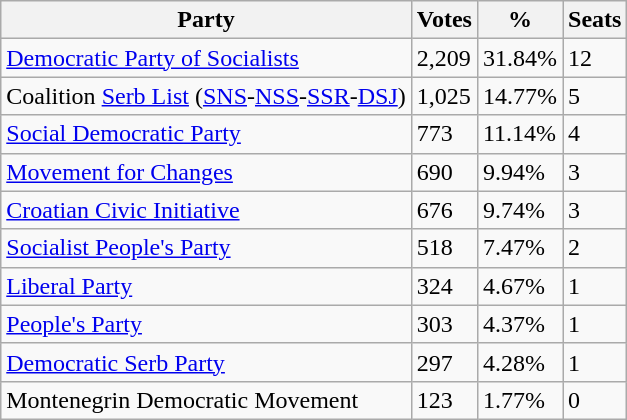<table class="wikitable">
<tr>
<th>Party</th>
<th>Votes</th>
<th>%</th>
<th>Seats</th>
</tr>
<tr>
<td><a href='#'>Democratic Party of Socialists</a></td>
<td>2,209</td>
<td>31.84%</td>
<td>12</td>
</tr>
<tr>
<td>Coalition <a href='#'>Serb List</a> (<a href='#'>SNS</a>-<a href='#'>NSS</a>-<a href='#'>SSR</a>-<a href='#'>DSJ</a>)</td>
<td>1,025</td>
<td>14.77%</td>
<td>5</td>
</tr>
<tr>
<td><a href='#'>Social Democratic Party</a></td>
<td>773</td>
<td>11.14%</td>
<td>4</td>
</tr>
<tr>
<td><a href='#'>Movement for Changes</a></td>
<td>690</td>
<td>9.94%</td>
<td>3</td>
</tr>
<tr>
<td><a href='#'>Croatian Civic Initiative</a></td>
<td>676</td>
<td>9.74%</td>
<td>3</td>
</tr>
<tr>
<td><a href='#'>Socialist People's Party</a></td>
<td>518</td>
<td>7.47%</td>
<td>2</td>
</tr>
<tr>
<td><a href='#'>Liberal Party</a></td>
<td>324</td>
<td>4.67%</td>
<td>1</td>
</tr>
<tr>
<td><a href='#'>People's Party</a></td>
<td>303</td>
<td>4.37%</td>
<td>1</td>
</tr>
<tr>
<td><a href='#'>Democratic Serb Party</a></td>
<td>297</td>
<td>4.28%</td>
<td>1</td>
</tr>
<tr>
<td>Montenegrin Democratic Movement</td>
<td>123</td>
<td>1.77%</td>
<td>0</td>
</tr>
</table>
